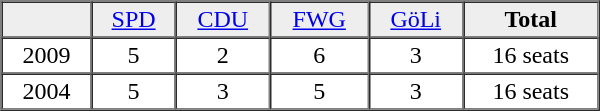<table border="1" cellpadding="2" cellspacing="0" width="400">
<tr bgcolor="#eeeeee" align="center">
<td> </td>
<td><a href='#'>SPD</a></td>
<td><a href='#'>CDU</a></td>
<td><a href='#'>FWG</a></td>
<td><a href='#'>GöLi</a></td>
<td><strong>Total</strong></td>
</tr>
<tr align="center">
<td>2009</td>
<td>5</td>
<td>2</td>
<td>6</td>
<td>3</td>
<td>16 seats</td>
</tr>
<tr align="center">
<td>2004</td>
<td>5</td>
<td>3</td>
<td>5</td>
<td>3</td>
<td>16 seats</td>
</tr>
</table>
